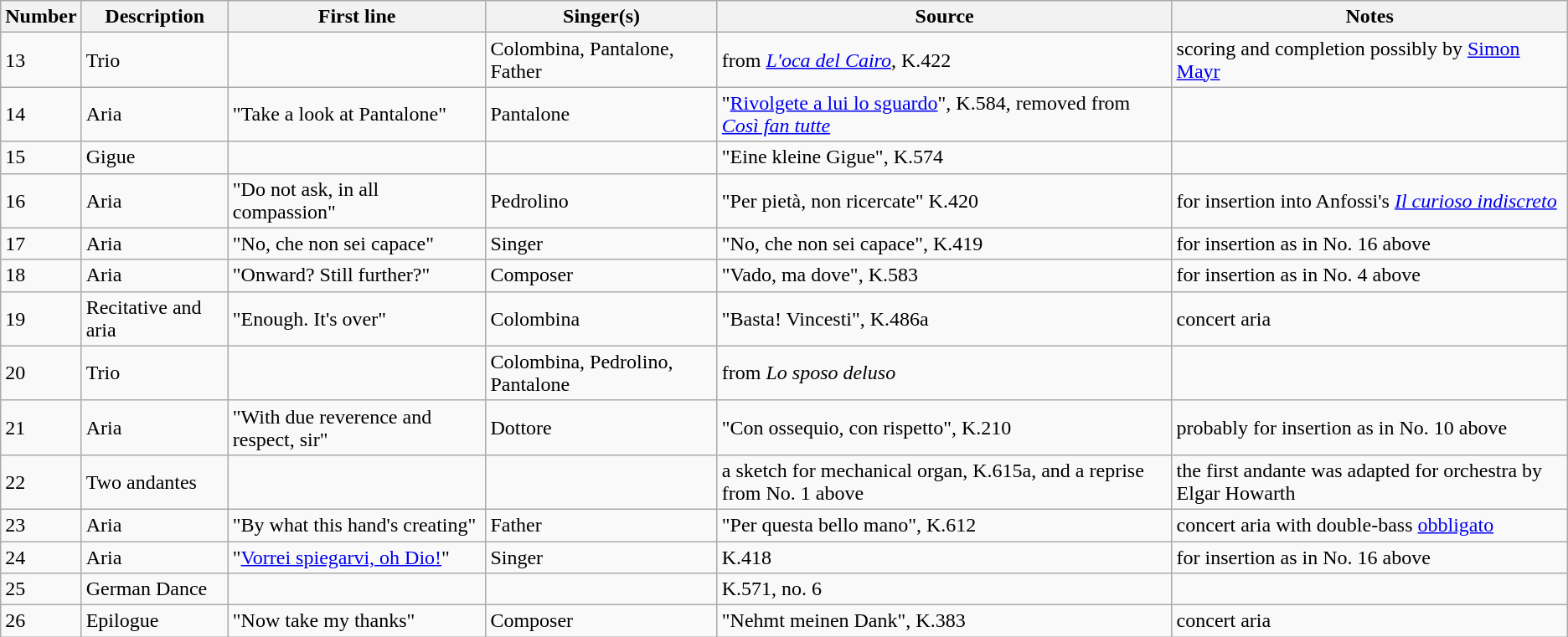<table class="wikitable">
<tr>
<th>Number</th>
<th>Description</th>
<th>First line</th>
<th>Singer(s)</th>
<th>Source</th>
<th>Notes</th>
</tr>
<tr>
<td>13</td>
<td>Trio</td>
<td></td>
<td>Colombina, Pantalone, Father</td>
<td>from <em><a href='#'>L'oca del Cairo</a></em>, K.422</td>
<td>scoring and completion possibly by <a href='#'>Simon Mayr</a></td>
</tr>
<tr>
<td>14</td>
<td>Aria</td>
<td>"Take a look at Pantalone"</td>
<td>Pantalone</td>
<td>"<a href='#'>Rivolgete a lui lo sguardo</a>", K.584, removed from <em><a href='#'>Così fan tutte</a></em></td>
<td></td>
</tr>
<tr>
<td>15</td>
<td>Gigue</td>
<td></td>
<td></td>
<td>"Eine kleine Gigue", K.574</td>
<td></td>
</tr>
<tr>
<td>16</td>
<td>Aria</td>
<td>"Do not ask, in all compassion"</td>
<td>Pedrolino</td>
<td>"Per pietà, non ricercate" K.420</td>
<td>for insertion into Anfossi's <em><a href='#'>Il curioso indiscreto</a></em></td>
</tr>
<tr>
<td>17</td>
<td>Aria</td>
<td>"No, che non sei capace"</td>
<td>Singer</td>
<td>"No, che non sei capace", K.419</td>
<td>for insertion as in No. 16 above</td>
</tr>
<tr>
<td>18</td>
<td>Aria</td>
<td>"Onward? Still further?"</td>
<td>Composer</td>
<td>"Vado, ma dove", K.583</td>
<td>for insertion as in No. 4 above</td>
</tr>
<tr>
<td>19</td>
<td>Recitative and aria</td>
<td>"Enough. It's over"</td>
<td>Colombina</td>
<td>"Basta! Vincesti", K.486a</td>
<td>concert aria</td>
</tr>
<tr>
<td>20</td>
<td>Trio</td>
<td></td>
<td>Colombina, Pedrolino, Pantalone</td>
<td>from <em>Lo sposo deluso</em></td>
<td></td>
</tr>
<tr>
<td>21</td>
<td>Aria</td>
<td>"With due reverence and respect, sir"</td>
<td>Dottore</td>
<td>"Con ossequio, con rispetto", K.210</td>
<td>probably for insertion as in No. 10 above</td>
</tr>
<tr>
<td>22</td>
<td>Two andantes</td>
<td></td>
<td></td>
<td>a sketch for mechanical organ, K.615a, and a reprise from No. 1 above</td>
<td>the first andante was adapted for orchestra by Elgar Howarth</td>
</tr>
<tr>
<td>23</td>
<td>Aria</td>
<td>"By what this hand's creating"</td>
<td>Father</td>
<td>"Per questa bello mano", K.612</td>
<td>concert aria with double-bass <a href='#'>obbligato</a></td>
</tr>
<tr>
<td>24</td>
<td>Aria</td>
<td>"<a href='#'>Vorrei spiegarvi, oh Dio!</a>"</td>
<td>Singer</td>
<td>K.418</td>
<td>for insertion as in No. 16 above</td>
</tr>
<tr>
<td>25</td>
<td>German Dance</td>
<td></td>
<td></td>
<td>K.571, no. 6</td>
<td></td>
</tr>
<tr>
<td>26</td>
<td>Epilogue</td>
<td>"Now take my thanks"</td>
<td>Composer</td>
<td>"Nehmt meinen Dank", K.383</td>
<td>concert aria</td>
</tr>
</table>
